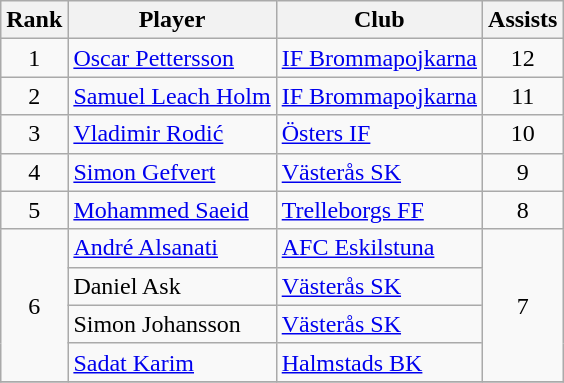<table class="wikitable" style="text-align:center">
<tr>
<th>Rank</th>
<th>Player</th>
<th>Club</th>
<th>Assists</th>
</tr>
<tr>
<td>1</td>
<td align="left"> <a href='#'>Oscar Pettersson</a></td>
<td align="left"><a href='#'>IF Brommapojkarna</a></td>
<td>12</td>
</tr>
<tr>
<td>2</td>
<td align="left"> <a href='#'>Samuel Leach Holm</a></td>
<td align="left"><a href='#'>IF Brommapojkarna</a></td>
<td>11</td>
</tr>
<tr>
<td>3</td>
<td align="left"> <a href='#'>Vladimir Rodić</a></td>
<td align="left"><a href='#'>Östers IF</a></td>
<td>10</td>
</tr>
<tr>
<td>4</td>
<td align="left"> <a href='#'>Simon Gefvert</a></td>
<td align="left"><a href='#'>Västerås SK</a></td>
<td>9</td>
</tr>
<tr>
<td>5</td>
<td align="left"> <a href='#'>Mohammed Saeid</a></td>
<td align="left"><a href='#'>Trelleborgs FF</a></td>
<td>8</td>
</tr>
<tr>
<td rowspan=4>6</td>
<td align="left"> <a href='#'>André Alsanati</a></td>
<td align="left"><a href='#'>AFC Eskilstuna</a></td>
<td rowspan=4>7</td>
</tr>
<tr>
<td align="left"> Daniel Ask</td>
<td align="left"><a href='#'>Västerås SK</a></td>
</tr>
<tr>
<td align="left"> Simon Johansson</td>
<td align="left"><a href='#'>Västerås SK</a></td>
</tr>
<tr>
<td align="left"> <a href='#'>Sadat Karim</a></td>
<td align="left"><a href='#'>Halmstads BK</a></td>
</tr>
<tr>
</tr>
</table>
